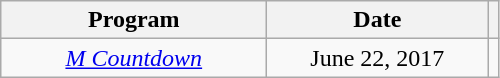<table class="wikitable" style="text-align:center;">
<tr>
<th width="170">Program</th>
<th width="140">Date</th>
<th></th>
</tr>
<tr>
<td><em><a href='#'>M Countdown</a></em></td>
<td>June 22, 2017</td>
<td></td>
</tr>
</table>
